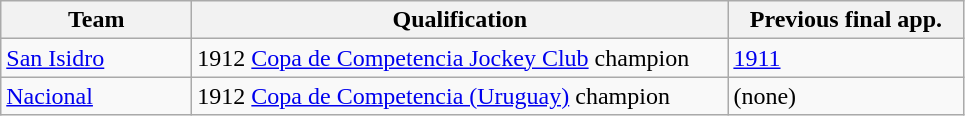<table class="wikitable">
<tr>
<th width=120px>Team</th>
<th width=350px>Qualification</th>
<th width=150px>Previous final app.</th>
</tr>
<tr>
<td> <a href='#'>San Isidro</a></td>
<td>1912 <a href='#'>Copa de Competencia Jockey Club</a> champion</td>
<td><a href='#'>1911</a></td>
</tr>
<tr>
<td>  <a href='#'>Nacional</a></td>
<td>1912 <a href='#'>Copa de Competencia (Uruguay)</a> champion</td>
<td>(none)</td>
</tr>
</table>
